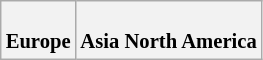<table class="wikitable plainrowheaders" style="background:#fff; font-size:86%; line-height:16px; border:grey solid 1px; border-collapse:collapse;">
<tr>
<th colspan="5"><br>Europe
</th>
<th colspan="2"><br>Asia

North America
</th>
</tr>
</table>
